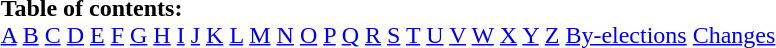<table border="0" id="toc" style="margin: 0 auto;" align=center>
<tr>
<td><strong>Table of contents:</strong><br><a href='#'>A</a> <a href='#'>B</a> <a href='#'>C</a> <a href='#'>D</a> <a href='#'>E</a> <a href='#'>F</a> <a href='#'>G</a> <a href='#'>H</a> <a href='#'>I</a> <a href='#'>J</a> <a href='#'>K</a> <a href='#'>L</a> <a href='#'>M</a> <a href='#'>N</a> <a href='#'>O</a> <a href='#'>P</a> <a href='#'>Q</a> <a href='#'>R</a> <a href='#'>S</a> <a href='#'>T</a> <a href='#'>U</a> <a href='#'>V</a> <a href='#'>W</a> <a href='#'>X</a> <a href='#'>Y</a> <a href='#'>Z</a> <a href='#'>By-elections</a> <a href='#'>Changes</a></td>
</tr>
</table>
